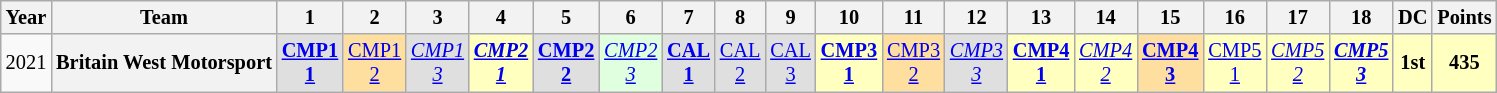<table class="wikitable" style="text-align:center; font-size:85%">
<tr>
<th>Year</th>
<th>Team</th>
<th>1</th>
<th>2</th>
<th>3</th>
<th>4</th>
<th>5</th>
<th>6</th>
<th>7</th>
<th>8</th>
<th>9</th>
<th>10</th>
<th>11</th>
<th>12</th>
<th>13</th>
<th>14</th>
<th>15</th>
<th>16</th>
<th>17</th>
<th>18</th>
<th>DC</th>
<th>Points</th>
</tr>
<tr>
<td>2021</td>
<th nowrap>Britain West Motorsport</th>
<td style="background:#DFDFDF;"><strong><a href='#'>CMP1<br>1</a></strong><br></td>
<td style="background:#FFDF9F;"><a href='#'>CMP1<br>2</a><br></td>
<td style="background:#DFDFDF;"><em><a href='#'>CMP1<br>3</a></em><br></td>
<td style="background:#FFFFBF;"><strong><em><a href='#'>CMP2<br>1</a></em></strong><br></td>
<td style="background:#DFDFDF;"><strong><a href='#'>CMP2<br>2</a></strong><br></td>
<td style="background:#DFFFDF;"><em><a href='#'>CMP2<br>3</a></em><br></td>
<td style="background:#DFDFDF;"><strong><a href='#'>CAL<br>1</a></strong><br></td>
<td style="background:#DFDFDF;"><a href='#'>CAL<br>2</a><br></td>
<td style="background:#DFDFDF;"><a href='#'>CAL<br>3</a><br></td>
<td style="background:#FFFFBF;"><strong><a href='#'>CMP3<br>1</a></strong><br></td>
<td style="background:#FFDF9F;"><a href='#'>CMP3<br>2</a><br></td>
<td style="background:#DFDFDF;"><em><a href='#'>CMP3<br>3</a></em><br></td>
<td style="background:#FFFFBF;"><strong><a href='#'>CMP4<br>1</a></strong><br></td>
<td style="background:#FFFFBF;"><em><a href='#'>CMP4<br>2</a></em><br></td>
<td style="background:#FFDF9F;"><strong><a href='#'>CMP4<br>3</a></strong><br></td>
<td style="background:#FFFFBF;"><a href='#'>CMP5<br>1</a><br></td>
<td style="background:#FFFFBF;"><em><a href='#'>CMP5<br>2</a></em><br></td>
<td style="background:#FFFFBF;"><strong><em><a href='#'>CMP5<br>3</a></em></strong><br></td>
<th style="background:#FFFFBF;">1st</th>
<th style="background:#FFFFBF;">435</th>
</tr>
</table>
